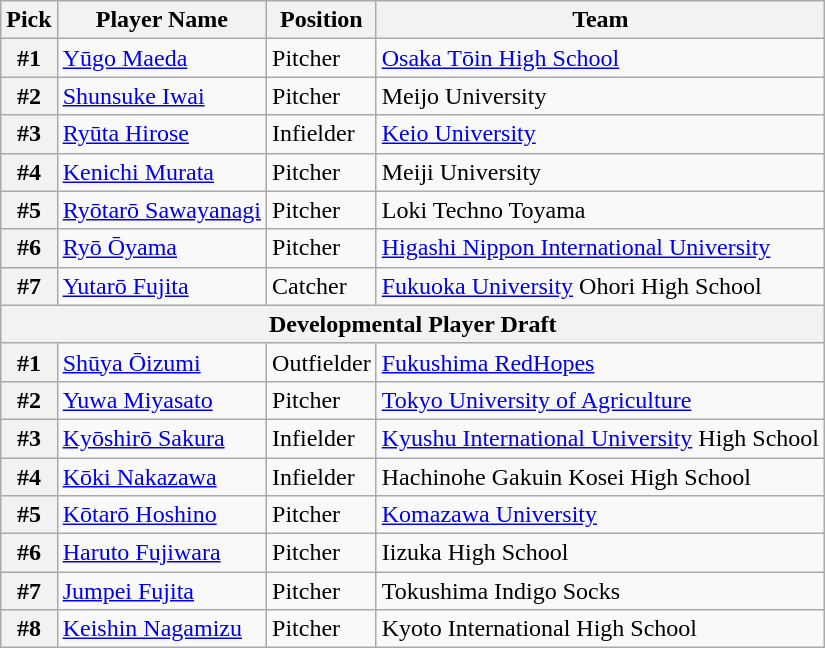<table class="wikitable">
<tr>
<th>Pick</th>
<th>Player Name</th>
<th>Position</th>
<th>Team</th>
</tr>
<tr>
<th>#1</th>
<td><a href='#'>Yūgo Maeda</a></td>
<td>Pitcher</td>
<td><a href='#'>Osaka Tōin High School</a></td>
</tr>
<tr>
<th>#2</th>
<td><a href='#'>Shunsuke Iwai</a></td>
<td>Pitcher</td>
<td>Meijo University</td>
</tr>
<tr>
<th>#3</th>
<td><a href='#'>Ryūta Hirose</a></td>
<td>Infielder</td>
<td><a href='#'>Keio University</a></td>
</tr>
<tr>
<th>#4</th>
<td><a href='#'>Kenichi Murata</a></td>
<td>Pitcher</td>
<td>Meiji University</td>
</tr>
<tr>
<th>#5</th>
<td><a href='#'>Ryōtarō Sawayanagi</a></td>
<td>Pitcher</td>
<td>Loki Techno Toyama</td>
</tr>
<tr>
<th>#6</th>
<td><a href='#'>Ryō Ōyama</a></td>
<td>Pitcher</td>
<td><a href='#'>Higashi Nippon International University</a></td>
</tr>
<tr>
<th>#7</th>
<td><a href='#'>Yutarō Fujita</a></td>
<td>Catcher</td>
<td><a href='#'>Fukuoka University</a> Ohori High School</td>
</tr>
<tr>
<th colspan="5">Developmental Player Draft</th>
</tr>
<tr>
<th>#1</th>
<td><a href='#'>Shūya Ōizumi</a></td>
<td>Outfielder</td>
<td><a href='#'>Fukushima RedHopes</a></td>
</tr>
<tr>
<th>#2</th>
<td><a href='#'>Yuwa Miyasato</a></td>
<td>Pitcher</td>
<td><a href='#'>Tokyo University of Agriculture</a></td>
</tr>
<tr>
<th>#3</th>
<td><a href='#'>Kyōshirō Sakura</a></td>
<td>Infielder</td>
<td><a href='#'>Kyushu International University</a> High School</td>
</tr>
<tr>
<th>#4</th>
<td><a href='#'>Kōki Nakazawa</a></td>
<td>Infielder</td>
<td>Hachinohe Gakuin Kosei High School</td>
</tr>
<tr>
<th>#5</th>
<td><a href='#'>Kōtarō Hoshino</a></td>
<td>Pitcher</td>
<td><a href='#'>Komazawa University</a></td>
</tr>
<tr>
<th>#6</th>
<td><a href='#'>Haruto Fujiwara</a></td>
<td>Pitcher</td>
<td>Iizuka High School</td>
</tr>
<tr>
<th>#7</th>
<td><a href='#'>Jumpei Fujita</a></td>
<td>Pitcher</td>
<td>Tokushima Indigo Socks</td>
</tr>
<tr>
<th>#8</th>
<td><a href='#'>Keishin Nagamizu</a></td>
<td>Pitcher</td>
<td>Kyoto International High School</td>
</tr>
</table>
